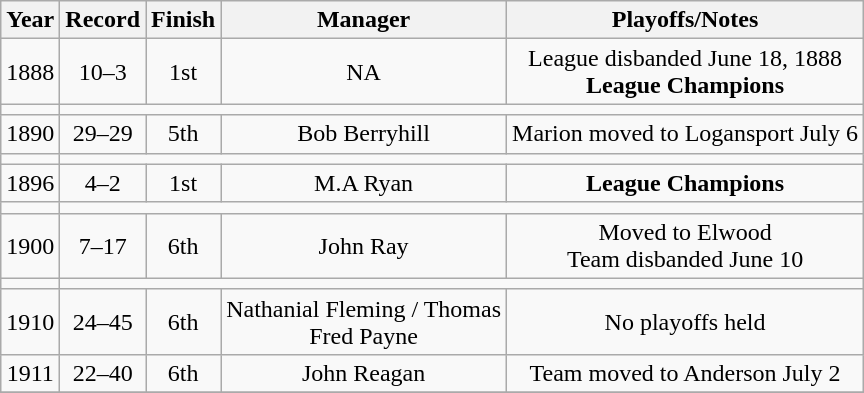<table class="wikitable" style="text-align:center">
<tr>
<th>Year</th>
<th>Record</th>
<th>Finish</th>
<th>Manager</th>
<th>Playoffs/Notes</th>
</tr>
<tr align=center>
<td>1888</td>
<td>10–3</td>
<td>1st</td>
<td>NA</td>
<td>League disbanded June 18, 1888<br><strong>League Champions</strong></td>
</tr>
<tr align=center>
<td></td>
</tr>
<tr align=center>
<td>1890</td>
<td>29–29</td>
<td>5th</td>
<td>Bob Berryhill</td>
<td>Marion moved to Logansport July 6</td>
</tr>
<tr align=center>
<td></td>
</tr>
<tr align=center>
<td>1896</td>
<td>4–2</td>
<td>1st</td>
<td>M.A Ryan</td>
<td><strong>League Champions</strong></td>
</tr>
<tr align=center>
<td></td>
</tr>
<tr align=center>
<td>1900</td>
<td>7–17</td>
<td>6th</td>
<td>John Ray</td>
<td>Moved to Elwood<br>Team disbanded June 10</td>
</tr>
<tr align=center>
<td></td>
</tr>
<tr align=center>
<td>1910</td>
<td>24–45</td>
<td>6th</td>
<td>Nathanial Fleming / Thomas <br>Fred Payne</td>
<td>No playoffs held</td>
</tr>
<tr align=center>
<td>1911</td>
<td>22–40</td>
<td>6th</td>
<td>John Reagan</td>
<td>Team moved to Anderson July 2</td>
</tr>
<tr align=center>
</tr>
</table>
